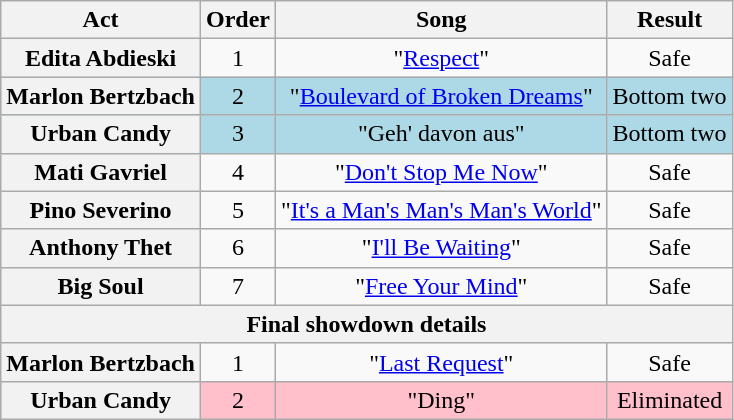<table class="wikitable plainrowheaders" style="text-align:center;">
<tr>
<th scope="col">Act</th>
<th scope="col">Order</th>
<th scope="col">Song</th>
<th scope="col">Result</th>
</tr>
<tr>
<th scope="row">Edita Abdieski</th>
<td>1</td>
<td>"<a href='#'>Respect</a>"</td>
<td>Safe</td>
</tr>
<tr bgcolor="lightblue">
<th scope="row">Marlon Bertzbach</th>
<td>2</td>
<td>"<a href='#'>Boulevard of Broken Dreams</a>"</td>
<td>Bottom two</td>
</tr>
<tr bgcolor="lightblue">
<th scope="row">Urban Candy</th>
<td>3</td>
<td>"Geh' davon aus"</td>
<td>Bottom two</td>
</tr>
<tr>
<th scope="row">Mati Gavriel</th>
<td>4</td>
<td>"<a href='#'>Don't Stop Me Now</a>"</td>
<td>Safe</td>
</tr>
<tr>
<th scope="row">Pino Severino</th>
<td>5</td>
<td>"<a href='#'>It's a Man's Man's Man's World</a>"</td>
<td>Safe</td>
</tr>
<tr>
<th scope="row">Anthony Thet</th>
<td>6</td>
<td>"<a href='#'>I'll Be Waiting</a>"</td>
<td>Safe</td>
</tr>
<tr>
<th scope="row">Big Soul</th>
<td>7</td>
<td>"<a href='#'>Free Your Mind</a>"</td>
<td>Safe</td>
</tr>
<tr>
<th colspan="4">Final showdown details</th>
</tr>
<tr>
<th scope="row">Marlon Bertzbach</th>
<td>1</td>
<td>"<a href='#'>Last Request</a>"</td>
<td>Safe</td>
</tr>
<tr style="background:pink;">
<th scope="row">Urban Candy</th>
<td>2</td>
<td>"Ding"</td>
<td>Eliminated</td>
</tr>
</table>
